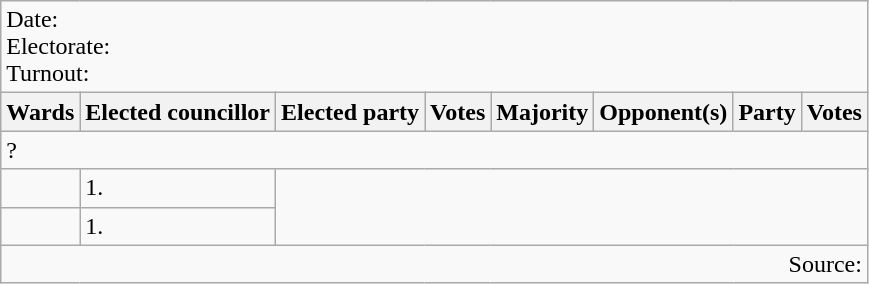<table class=wikitable>
<tr>
<td colspan=8>Date: <br>Electorate: <br>Turnout:</td>
</tr>
<tr>
<th>Wards</th>
<th>Elected councillor</th>
<th>Elected party</th>
<th>Votes</th>
<th>Majority</th>
<th>Opponent(s)</th>
<th>Party</th>
<th>Votes</th>
</tr>
<tr>
<td colspan=8>?</td>
</tr>
<tr>
<td></td>
<td>1.</td>
</tr>
<tr>
<td></td>
<td>1.</td>
</tr>
<tr>
<td colspan=8 align=right>Source:</td>
</tr>
</table>
